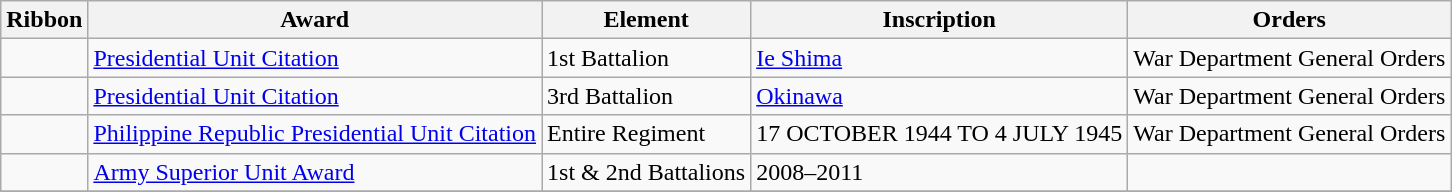<table class="wikitable">
<tr>
<th>Ribbon</th>
<th>Award</th>
<th>Element</th>
<th>Inscription</th>
<th>Orders</th>
</tr>
<tr>
<td></td>
<td><a href='#'>Presidential Unit Citation</a></td>
<td>1st Battalion</td>
<td><a href='#'>Ie Shima</a></td>
<td>War Department General Orders</td>
</tr>
<tr>
<td></td>
<td><a href='#'>Presidential Unit Citation</a></td>
<td>3rd Battalion</td>
<td><a href='#'>Okinawa</a></td>
<td>War Department General Orders</td>
</tr>
<tr>
<td></td>
<td><a href='#'>Philippine Republic Presidential Unit Citation</a></td>
<td>Entire Regiment</td>
<td>17 OCTOBER 1944 TO 4 JULY 1945</td>
<td>War Department General Orders</td>
</tr>
<tr>
<td></td>
<td><a href='#'>Army Superior Unit Award</a></td>
<td>1st & 2nd Battalions</td>
<td>2008–2011</td>
<td></td>
</tr>
<tr>
</tr>
</table>
